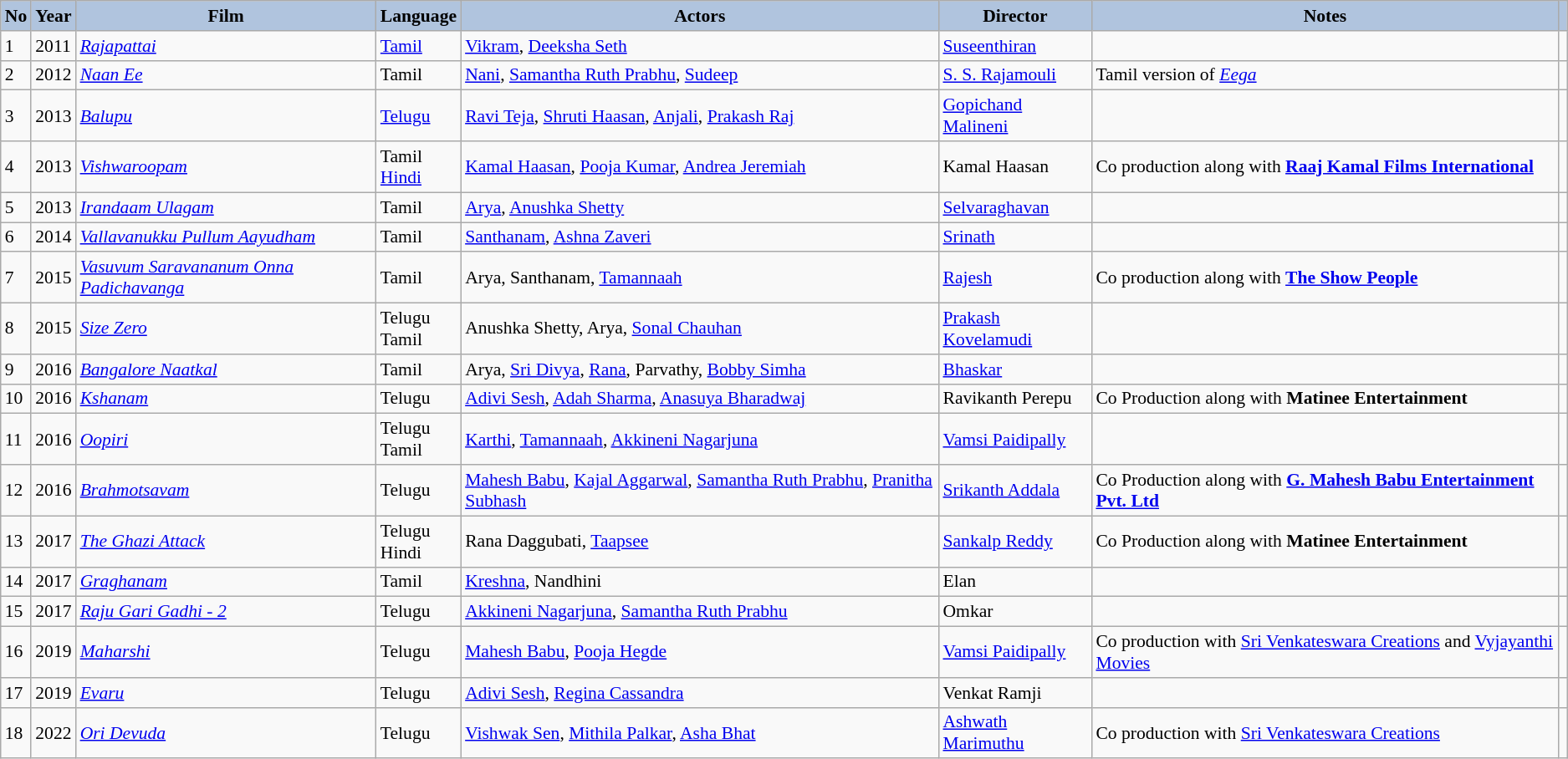<table class="wikitable" style="font-size:90%">
<tr style="text-align:center;">
<th style="text-align:center; background:#b0c4de;">No</th>
<th style="text-align:center; background:#b0c4de;">Year</th>
<th style="text-align:center; background:#b0c4de;">Film</th>
<th style="text-align:center; background:#b0c4de;">Language</th>
<th style="text-align:center; background:#b0c4de;">Actors</th>
<th style="text-align:center; background:#b0c4de;">Director</th>
<th style="text-align:center; background:#b0c4de;">Notes</th>
<th style="text-align:center; background:#b0c4de;"></th>
</tr>
<tr>
<td>1</td>
<td>2011</td>
<td><em><a href='#'>Rajapattai</a></em></td>
<td><a href='#'>Tamil</a></td>
<td><a href='#'>Vikram</a>, <a href='#'>Deeksha Seth</a></td>
<td><a href='#'>Suseenthiran</a></td>
<td></td>
<td></td>
</tr>
<tr>
<td>2</td>
<td>2012</td>
<td><em><a href='#'>Naan Ee</a></em></td>
<td>Tamil</td>
<td><a href='#'>Nani</a>, <a href='#'>Samantha Ruth Prabhu</a>, <a href='#'>Sudeep</a></td>
<td><a href='#'>S. S. Rajamouli</a></td>
<td>Tamil version of <em><a href='#'>Eega</a></em></td>
<td></td>
</tr>
<tr>
<td>3</td>
<td>2013</td>
<td><em><a href='#'>Balupu</a></em></td>
<td><a href='#'>Telugu</a></td>
<td><a href='#'>Ravi Teja</a>, <a href='#'>Shruti Haasan</a>, <a href='#'>Anjali</a>, <a href='#'>Prakash Raj</a></td>
<td><a href='#'>Gopichand Malineni</a></td>
<td></td>
<td></td>
</tr>
<tr>
<td>4</td>
<td>2013</td>
<td><em><a href='#'>Vishwaroopam</a></em></td>
<td>Tamil<br><a href='#'>Hindi</a></td>
<td><a href='#'>Kamal Haasan</a>, <a href='#'>Pooja Kumar</a>, <a href='#'>Andrea Jeremiah</a></td>
<td>Kamal Haasan</td>
<td>Co production along with <strong><a href='#'>Raaj Kamal Films International</a></strong></td>
<td></td>
</tr>
<tr>
<td>5</td>
<td>2013</td>
<td><em><a href='#'>Irandaam Ulagam</a></em></td>
<td>Tamil</td>
<td><a href='#'>Arya</a>, <a href='#'>Anushka Shetty</a></td>
<td><a href='#'>Selvaraghavan</a></td>
<td></td>
<td></td>
</tr>
<tr>
<td>6</td>
<td>2014</td>
<td><em><a href='#'>Vallavanukku Pullum Aayudham</a></em></td>
<td>Tamil</td>
<td><a href='#'>Santhanam</a>, <a href='#'>Ashna Zaveri</a></td>
<td><a href='#'>Srinath</a></td>
<td></td>
<td></td>
</tr>
<tr>
<td>7</td>
<td>2015</td>
<td><em><a href='#'>Vasuvum Saravananum Onna Padichavanga</a></em></td>
<td>Tamil</td>
<td>Arya, Santhanam, <a href='#'>Tamannaah</a></td>
<td><a href='#'>Rajesh</a></td>
<td>Co production along with <strong><a href='#'>The Show People</a></strong></td>
<td></td>
</tr>
<tr>
<td>8</td>
<td>2015</td>
<td><em><a href='#'>Size Zero</a></em></td>
<td>Telugu<br>Tamil</td>
<td>Anushka Shetty,  Arya, <a href='#'>Sonal Chauhan</a></td>
<td><a href='#'>Prakash Kovelamudi</a></td>
<td></td>
<td></td>
</tr>
<tr>
<td>9</td>
<td>2016</td>
<td><em><a href='#'>Bangalore Naatkal</a></em></td>
<td>Tamil</td>
<td>Arya, <a href='#'>Sri Divya</a>, <a href='#'>Rana</a>, Parvathy, <a href='#'>Bobby Simha</a></td>
<td><a href='#'>Bhaskar</a></td>
<td></td>
<td></td>
</tr>
<tr>
<td>10</td>
<td>2016</td>
<td><em><a href='#'>Kshanam</a></em></td>
<td>Telugu</td>
<td><a href='#'>Adivi Sesh</a>, <a href='#'>Adah Sharma</a>, <a href='#'>Anasuya Bharadwaj</a></td>
<td>Ravikanth Perepu</td>
<td>Co Production along with <strong>Matinee Entertainment</strong></td>
<td></td>
</tr>
<tr>
<td>11</td>
<td>2016</td>
<td><em><a href='#'>Oopiri</a></em></td>
<td>Telugu<br>Tamil</td>
<td><a href='#'>Karthi</a>, <a href='#'>Tamannaah</a>, <a href='#'>Akkineni Nagarjuna</a></td>
<td><a href='#'>Vamsi Paidipally</a></td>
<td></td>
<td></td>
</tr>
<tr>
<td>12</td>
<td>2016</td>
<td><em><a href='#'>Brahmotsavam</a></em></td>
<td>Telugu</td>
<td><a href='#'>Mahesh Babu</a>, <a href='#'>Kajal Aggarwal</a>, <a href='#'>Samantha Ruth Prabhu</a>, <a href='#'>Pranitha Subhash</a></td>
<td><a href='#'>Srikanth Addala</a></td>
<td>Co Production along with <strong><a href='#'>G. Mahesh Babu Entertainment Pvt. Ltd</a></strong></td>
<td></td>
</tr>
<tr>
<td>13</td>
<td>2017</td>
<td><em><a href='#'>The Ghazi Attack</a></em></td>
<td>Telugu<br>Hindi</td>
<td>Rana Daggubati, <a href='#'>Taapsee</a></td>
<td><a href='#'>Sankalp Reddy</a></td>
<td>Co Production along with <strong>Matinee Entertainment</strong></td>
<td></td>
</tr>
<tr>
<td>14</td>
<td>2017</td>
<td><em><a href='#'>Graghanam</a></em></td>
<td>Tamil</td>
<td><a href='#'>Kreshna</a>, Nandhini</td>
<td>Elan</td>
<td></td>
<td></td>
</tr>
<tr>
<td>15</td>
<td>2017</td>
<td><em><a href='#'>Raju Gari Gadhi - 2</a></em></td>
<td>Telugu</td>
<td><a href='#'>Akkineni Nagarjuna</a>, <a href='#'>Samantha Ruth Prabhu</a></td>
<td>Omkar</td>
<td></td>
<td></td>
</tr>
<tr>
<td>16</td>
<td>2019</td>
<td><em><a href='#'>Maharshi</a></em></td>
<td>Telugu</td>
<td><a href='#'>Mahesh Babu</a>, <a href='#'>Pooja Hegde</a></td>
<td><a href='#'>Vamsi Paidipally</a></td>
<td>Co production with <a href='#'>Sri Venkateswara Creations</a> and <a href='#'>Vyjayanthi Movies</a></td>
<td></td>
</tr>
<tr>
<td>17</td>
<td>2019</td>
<td><em><a href='#'>Evaru</a></em></td>
<td>Telugu</td>
<td><a href='#'>Adivi Sesh</a>, <a href='#'>Regina Cassandra</a></td>
<td>Venkat Ramji</td>
<td></td>
<td></td>
</tr>
<tr>
<td>18</td>
<td>2022</td>
<td><em><a href='#'>Ori Devuda</a></em></td>
<td>Telugu</td>
<td><a href='#'>Vishwak Sen</a>, <a href='#'>Mithila Palkar</a>, <a href='#'>Asha Bhat</a></td>
<td><a href='#'>Ashwath Marimuthu</a></td>
<td>Co production with <a href='#'>Sri Venkateswara Creations</a></td>
<td></td>
</tr>
</table>
